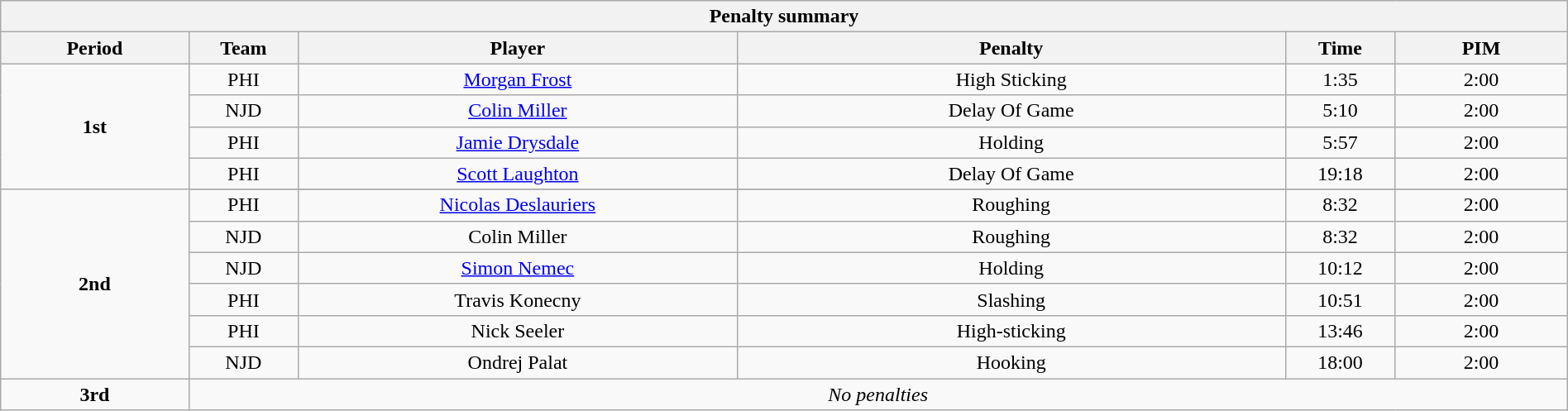<table style="width:100%;" class="wikitable">
<tr>
<th colspan=6>Penalty summary</th>
</tr>
<tr>
<th style="width:12%;">Period</th>
<th style="width:7%;">Team</th>
<th style="width:28%;">Player</th>
<th style="width:35%;">Penalty</th>
<th style="width:7%;">Time</th>
<th style="width:11%;">PIM</th>
</tr>
<tr>
<td style="text-align:center;" rowspan="4"><strong>1st</strong></td>
<td align=center>PHI</td>
<td align=center><a href='#'>Morgan Frost</a></td>
<td align=center>High Sticking</td>
<td align=center>1:35</td>
<td align=center>2:00</td>
</tr>
<tr>
<td align=center>NJD</td>
<td align=center><a href='#'>Colin Miller</a></td>
<td align=center>Delay Of Game</td>
<td align=center>5:10</td>
<td align=center>2:00</td>
</tr>
<tr>
<td align=center>PHI</td>
<td align=center><a href='#'>Jamie Drysdale</a></td>
<td align=center>Holding</td>
<td align=center>5:57</td>
<td align=center>2:00</td>
</tr>
<tr>
<td align=center>PHI</td>
<td align=center><a href='#'>Scott Laughton</a></td>
<td align=center>Delay Of Game</td>
<td align=center>19:18</td>
<td align=center>2:00</td>
</tr>
<tr>
<td style="text-align:center;" rowspan="7"><strong>2nd</strong></td>
</tr>
<tr>
<td align=center>PHI</td>
<td align=center><a href='#'>Nicolas Deslauriers</a></td>
<td align=center>Roughing</td>
<td align=center>8:32</td>
<td align=center>2:00</td>
</tr>
<tr>
<td align=center>NJD</td>
<td align=center>Colin Miller</td>
<td align=center>Roughing</td>
<td align=center>8:32</td>
<td align=center>2:00</td>
</tr>
<tr>
<td align=center>NJD</td>
<td align=center><a href='#'>Simon Nemec</a></td>
<td align=center>Holding</td>
<td align=center>10:12</td>
<td align=center>2:00</td>
</tr>
<tr>
<td align=center>PHI</td>
<td align=center>Travis Konecny</td>
<td align=center>Slashing</td>
<td align=center>10:51</td>
<td align=center>2:00</td>
</tr>
<tr>
<td align=center>PHI</td>
<td align=center>Nick Seeler</td>
<td align=center>High-sticking</td>
<td align=center>13:46</td>
<td align=center>2:00</td>
</tr>
<tr>
<td align=center>NJD</td>
<td align=center>Ondrej Palat</td>
<td align=center>Hooking</td>
<td align=center>18:00</td>
<td align=center>2:00</td>
</tr>
<tr>
<td style="text-align:center;"><strong>3rd</strong></td>
<td align=center colspan="8"><em>No penalties</em></td>
</tr>
</table>
